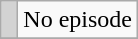<table class="wikitable">
<tr>
<td style="background: lightgray"> </td>
<td>No episode</td>
</tr>
<tr>
</tr>
</table>
